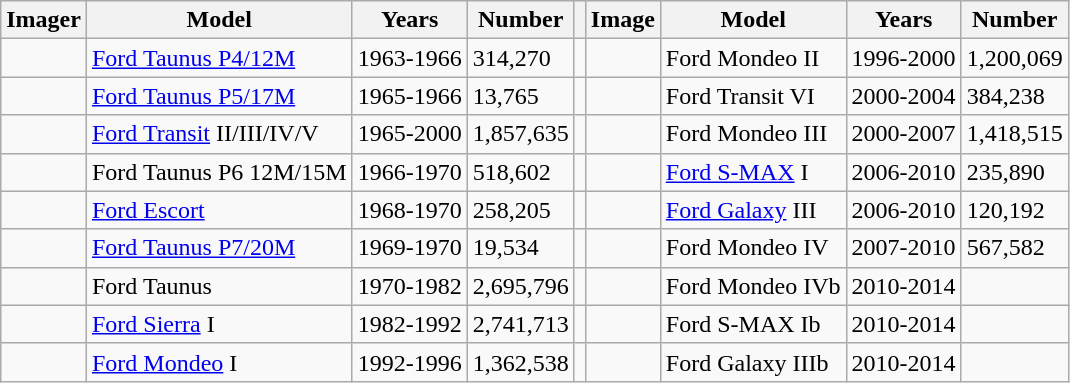<table class="wikitable">
<tr>
<th>Imager</th>
<th>Model</th>
<th>Years</th>
<th>Number</th>
<th></th>
<th>Image</th>
<th>Model</th>
<th>Years</th>
<th>Number</th>
</tr>
<tr>
<td></td>
<td><a href='#'>Ford Taunus P4/12M</a></td>
<td>1963-1966</td>
<td>314,270</td>
<td></td>
<td></td>
<td>Ford Mondeo II</td>
<td>1996-2000</td>
<td>1,200,069</td>
</tr>
<tr>
<td></td>
<td><a href='#'>Ford Taunus P5/17M</a></td>
<td>1965-1966</td>
<td>13,765</td>
<td></td>
<td></td>
<td>Ford Transit VI</td>
<td>2000-2004</td>
<td>384,238</td>
</tr>
<tr>
<td></td>
<td><a href='#'>Ford Transit</a> II/III/IV/V</td>
<td>1965-2000</td>
<td>1,857,635</td>
<td></td>
<td></td>
<td>Ford Mondeo III</td>
<td>2000-2007</td>
<td>1,418,515</td>
</tr>
<tr>
<td></td>
<td>Ford Taunus P6 12M/15M</td>
<td>1966-1970</td>
<td>518,602</td>
<td></td>
<td></td>
<td><a href='#'>Ford S-MAX</a> I</td>
<td>2006-2010</td>
<td>235,890</td>
</tr>
<tr>
<td></td>
<td><a href='#'>Ford Escort</a></td>
<td>1968-1970</td>
<td>258,205</td>
<td></td>
<td></td>
<td><a href='#'>Ford Galaxy</a> III</td>
<td>2006-2010</td>
<td>120,192</td>
</tr>
<tr>
<td></td>
<td><a href='#'>Ford Taunus P7/20M</a></td>
<td>1969-1970</td>
<td>19,534</td>
<td></td>
<td></td>
<td>Ford Mondeo IV</td>
<td>2007-2010</td>
<td>567,582</td>
</tr>
<tr>
<td></td>
<td>Ford Taunus</td>
<td>1970-1982</td>
<td>2,695,796</td>
<td></td>
<td></td>
<td>Ford Mondeo IVb</td>
<td>2010-2014</td>
<td></td>
</tr>
<tr>
<td></td>
<td><a href='#'>Ford Sierra</a> I</td>
<td>1982-1992</td>
<td>2,741,713</td>
<td></td>
<td></td>
<td>Ford S-MAX Ib</td>
<td>2010-2014</td>
<td></td>
</tr>
<tr>
<td></td>
<td><a href='#'>Ford Mondeo</a> I</td>
<td>1992-1996</td>
<td>1,362,538</td>
<td></td>
<td></td>
<td>Ford Galaxy IIIb</td>
<td>2010-2014</td>
<td></td>
</tr>
</table>
